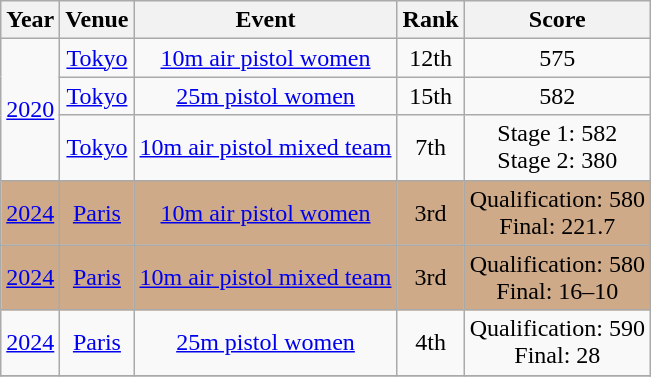<table class="wikitable sortable" style="text-align:center;">
<tr>
<th>Year</th>
<th>Venue</th>
<th>Event</th>
<th>Rank</th>
<th>Score</th>
</tr>
<tr>
<td rowspan=3><a href='#'>2020</a></td>
<td> <a href='#'>Tokyo</a></td>
<td><a href='#'>10m air pistol women</a></td>
<td>12th</td>
<td>575</td>
</tr>
<tr>
<td> <a href='#'>Tokyo</a></td>
<td><a href='#'>25m pistol women</a></td>
<td>15th</td>
<td>582</td>
</tr>
<tr>
<td> <a href='#'>Tokyo</a></td>
<td><a href='#'>10m air pistol mixed team</a></td>
<td>7th</td>
<td>Stage 1: 582<br>Stage 2: 380</td>
</tr>
<tr bgcolor=#CFAA88>
<td><a href='#'>2024</a></td>
<td> <a href='#'>Paris</a></td>
<td><a href='#'>10m air pistol women</a></td>
<td>3rd</td>
<td>Qualification: 580<br>Final: 221.7</td>
</tr>
<tr bgcolor=#CFAA88>
<td><a href='#'>2024</a></td>
<td> <a href='#'>Paris</a></td>
<td><a href='#'>10m air pistol mixed team</a></td>
<td>3rd</td>
<td>Qualification: 580<br>Final: 16–10</td>
</tr>
<tr>
<td><a href='#'>2024</a></td>
<td> <a href='#'>Paris</a></td>
<td><a href='#'>25m pistol women</a></td>
<td>4th</td>
<td>Qualification: 590<br>Final: 28</td>
</tr>
<tr>
</tr>
</table>
